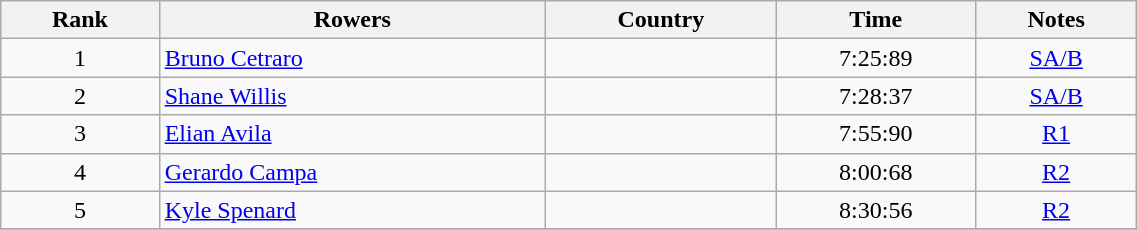<table class="wikitable" width=60% style="text-align:center">
<tr>
<th>Rank</th>
<th>Rowers</th>
<th>Country</th>
<th>Time</th>
<th>Notes</th>
</tr>
<tr>
<td>1</td>
<td align=left><a href='#'>Bruno Cetraro</a></td>
<td align=left></td>
<td>7:25:89</td>
<td><a href='#'>SA/B</a></td>
</tr>
<tr>
<td>2</td>
<td align=left><a href='#'>Shane Willis</a></td>
<td align=left></td>
<td>7:28:37</td>
<td><a href='#'>SA/B</a></td>
</tr>
<tr>
<td>3</td>
<td align=left><a href='#'>Elian Avila</a></td>
<td align=left></td>
<td>7:55:90</td>
<td><a href='#'>R1</a></td>
</tr>
<tr>
<td>4</td>
<td align=left><a href='#'>Gerardo Campa</a></td>
<td align=left></td>
<td>8:00:68</td>
<td><a href='#'>R2</a></td>
</tr>
<tr>
<td>5</td>
<td align=left><a href='#'>Kyle Spenard</a></td>
<td align=left></td>
<td>8:30:56</td>
<td><a href='#'>R2</a></td>
</tr>
<tr>
</tr>
</table>
